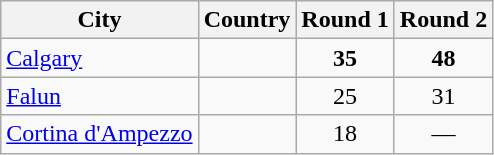<table class=wikitable>
<tr>
<th>City</th>
<th>Country</th>
<th>Round 1</th>
<th>Round 2</th>
</tr>
<tr>
<td><a href='#'>Calgary</a></td>
<td></td>
<td align=center><strong>35</strong></td>
<td align=center><strong>48</strong></td>
</tr>
<tr>
<td><a href='#'>Falun</a></td>
<td></td>
<td align=center>25</td>
<td align=center>31</td>
</tr>
<tr>
<td><a href='#'>Cortina d'Ampezzo</a></td>
<td></td>
<td align=center>18</td>
<td align=center>—</td>
</tr>
</table>
